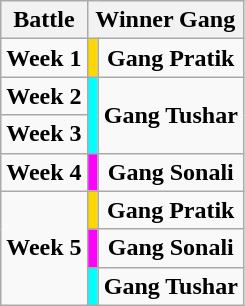<table class="wikitable sortable" style="text-align:center;">
<tr>
<th>Battle</th>
<th colspan="2">Winner Gang</th>
</tr>
<tr>
<td><strong>Week 1</strong></td>
<td bgcolor="gold"></td>
<td><strong>Gang Pratik</strong></td>
</tr>
<tr>
<td><strong>Week 2</strong></td>
<td rowspan="2" bgcolor="cyan"></td>
<td rowspan="2"><strong>Gang Tushar</strong></td>
</tr>
<tr>
<td><strong>Week 3</strong></td>
</tr>
<tr>
<td><strong>Week 4</strong></td>
<td bgcolor="magenta"></td>
<td><strong>Gang Sonali</strong></td>
</tr>
<tr>
<td rowspan="3"><strong>Week 5</strong></td>
<td bgcolor="gold"></td>
<td><strong>Gang Pratik</strong></td>
</tr>
<tr>
<td bgcolor="magenta"></td>
<td><strong>Gang Sonali</strong></td>
</tr>
<tr>
<td bgcolor="cyan"></td>
<td><strong>Gang Tushar</strong></td>
</tr>
</table>
